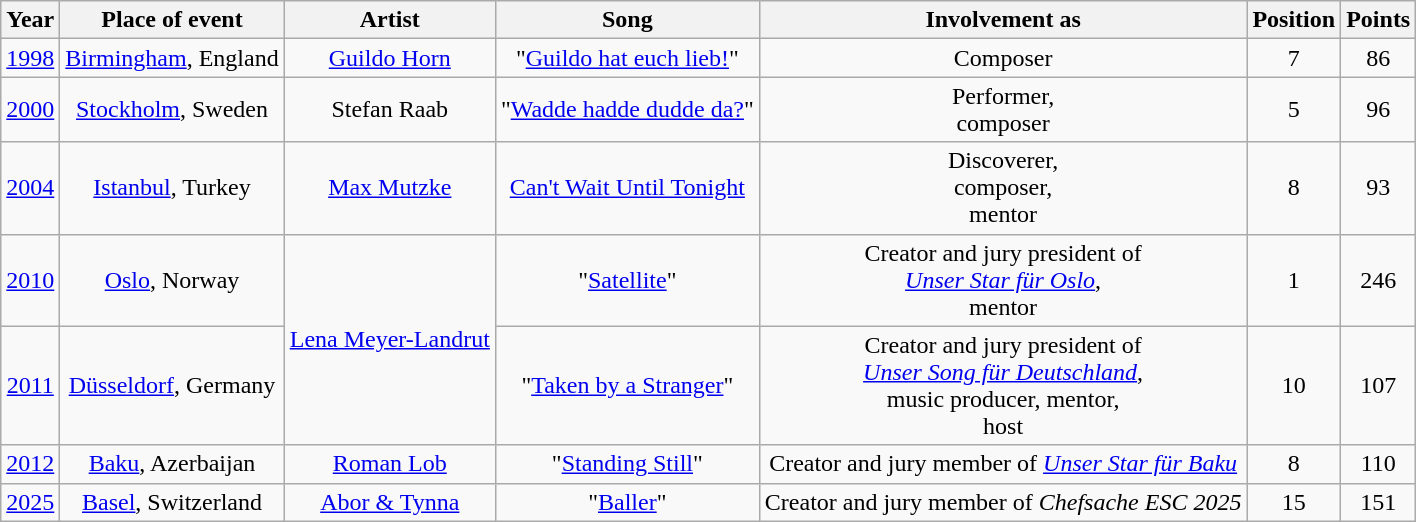<table class="wikitable sortable zebra" style="text-align:center">
<tr>
<th>Year</th>
<th>Place of event</th>
<th>Artist</th>
<th>Song</th>
<th>Involvement as</th>
<th>Position</th>
<th>Points</th>
</tr>
<tr>
<td> <a href='#'>1998</a></td>
<td><a href='#'>Birmingham</a>, England</td>
<td><a href='#'>Guildo Horn</a></td>
<td>"<a href='#'>Guildo hat euch lieb!</a>"</td>
<td>Composer</td>
<td>7</td>
<td>86</td>
</tr>
<tr>
<td> <a href='#'>2000</a></td>
<td><a href='#'>Stockholm</a>, Sweden</td>
<td>Stefan Raab</td>
<td>"<a href='#'>Wadde hadde dudde da?</a>"</td>
<td>Performer,<br>composer</td>
<td>5</td>
<td>96</td>
</tr>
<tr>
<td> <a href='#'>2004</a></td>
<td><a href='#'>Istanbul</a>, Turkey</td>
<td><a href='#'>Max Mutzke</a></td>
<td><a href='#'>Can't Wait Until Tonight</a></td>
<td>Discoverer,<br>composer,<br>mentor</td>
<td>8</td>
<td>93</td>
</tr>
<tr>
<td> <a href='#'>2010</a></td>
<td><a href='#'>Oslo</a>, Norway</td>
<td rowspan="2"><a href='#'>Lena Meyer-Landrut</a></td>
<td>"<a href='#'>Satellite</a>"</td>
<td>Creator and jury president of<br><em><a href='#'>Unser Star für Oslo</a></em>,<br>mentor</td>
<td>1</td>
<td>246</td>
</tr>
<tr>
<td> <a href='#'>2011</a></td>
<td><a href='#'>Düsseldorf</a>, Germany</td>
<td>"<a href='#'>Taken by a Stranger</a>"</td>
<td>Creator and jury president of<br><em><a href='#'>Unser Song für Deutschland</a></em>,<br>music producer, mentor, <br>host</td>
<td>10</td>
<td>107</td>
</tr>
<tr>
<td> <a href='#'>2012</a></td>
<td><a href='#'>Baku</a>, Azerbaijan</td>
<td><a href='#'>Roman Lob</a></td>
<td>"<a href='#'>Standing Still</a>"</td>
<td>Creator and jury member of <em><a href='#'>Unser Star für Baku</a></em></td>
<td>8</td>
<td>110</td>
</tr>
<tr>
<td> <a href='#'>2025</a></td>
<td><a href='#'>Basel</a>, Switzerland</td>
<td><a href='#'>Abor & Tynna</a></td>
<td>"<a href='#'>Baller</a>"</td>
<td>Creator and jury member of <em>Chefsache ESC 2025</em></td>
<td>15</td>
<td>151</td>
</tr>
</table>
